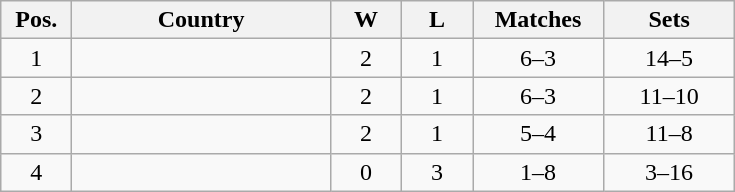<table class="wikitable" style="text-align:center;">
<tr>
<th width=40>Pos.</th>
<th width=165>Country</th>
<th width=40>W</th>
<th width=40>L</th>
<th width=80>Matches</th>
<th width=80>Sets</th>
</tr>
<tr>
<td>1</td>
<td style="text-align:left;"></td>
<td>2</td>
<td>1</td>
<td>6–3</td>
<td>14–5</td>
</tr>
<tr>
<td>2</td>
<td style="text-align:left;"></td>
<td>2</td>
<td>1</td>
<td>6–3</td>
<td>11–10</td>
</tr>
<tr>
<td>3</td>
<td style="text-align:left;"></td>
<td>2</td>
<td>1</td>
<td>5–4</td>
<td>11–8</td>
</tr>
<tr>
<td>4</td>
<td style="text-align:left;"></td>
<td>0</td>
<td>3</td>
<td>1–8</td>
<td>3–16</td>
</tr>
</table>
